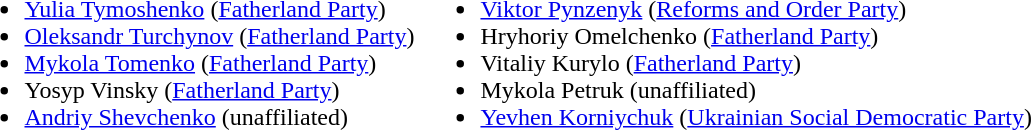<table>
<tr>
<td><br><ul><li><a href='#'>Yulia Tymoshenko</a> (<a href='#'>Fatherland Party</a>)</li><li><a href='#'>Oleksandr Turchynov</a> (<a href='#'>Fatherland Party</a>)</li><li><a href='#'>Mykola Tomenko</a> (<a href='#'>Fatherland Party</a>)</li><li>Yosyp Vinsky (<a href='#'>Fatherland Party</a>)</li><li><a href='#'>Andriy Shevchenko</a> (unaffiliated)</li></ul></td>
<td><br><ul><li><a href='#'>Viktor Pynzenyk</a> (<a href='#'>Reforms and Order Party</a>)</li><li>Hryhoriy Omelchenko (<a href='#'>Fatherland Party</a>)</li><li>Vitaliy Kurylo (<a href='#'>Fatherland Party</a>)</li><li>Mykola Petruk (unaffiliated)</li><li><a href='#'>Yevhen Korniychuk</a> (<a href='#'>Ukrainian Social Democratic Party</a>)</li></ul></td>
</tr>
</table>
